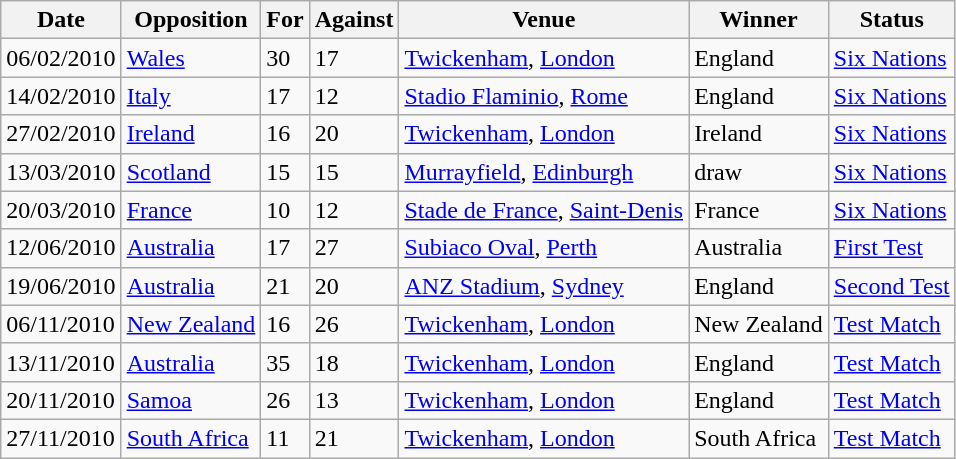<table class="wikitable sortable">
<tr>
<th>Date</th>
<th>Opposition</th>
<th>For</th>
<th>Against</th>
<th>Venue</th>
<th>Winner</th>
<th>Status</th>
</tr>
<tr>
<td>06/02/2010</td>
<td><a href='#'>Wales</a></td>
<td>30</td>
<td>17</td>
<td><a href='#'>Twickenham</a>, <a href='#'>London</a></td>
<td>England</td>
<td><a href='#'>Six Nations</a></td>
</tr>
<tr>
<td>14/02/2010</td>
<td><a href='#'>Italy</a></td>
<td>17</td>
<td>12</td>
<td><a href='#'>Stadio Flaminio</a>, <a href='#'>Rome</a></td>
<td>England</td>
<td><a href='#'>Six Nations</a></td>
</tr>
<tr>
<td>27/02/2010</td>
<td><a href='#'>Ireland</a></td>
<td>16</td>
<td>20</td>
<td><a href='#'>Twickenham</a>, <a href='#'>London</a></td>
<td>Ireland</td>
<td><a href='#'>Six Nations</a></td>
</tr>
<tr>
<td>13/03/2010</td>
<td><a href='#'>Scotland</a></td>
<td>15</td>
<td>15</td>
<td><a href='#'>Murrayfield</a>, <a href='#'>Edinburgh</a></td>
<td>draw</td>
<td><a href='#'>Six Nations</a></td>
</tr>
<tr>
<td>20/03/2010</td>
<td><a href='#'>France</a></td>
<td>10</td>
<td>12</td>
<td><a href='#'>Stade de France</a>, <a href='#'>Saint-Denis</a></td>
<td>France</td>
<td><a href='#'>Six Nations</a></td>
</tr>
<tr>
<td>12/06/2010</td>
<td><a href='#'>Australia</a></td>
<td>17</td>
<td>27</td>
<td><a href='#'>Subiaco Oval</a>, <a href='#'>Perth</a></td>
<td>Australia</td>
<td><a href='#'>First Test</a></td>
</tr>
<tr>
<td>19/06/2010</td>
<td><a href='#'>Australia</a></td>
<td>21</td>
<td>20</td>
<td><a href='#'>ANZ Stadium</a>, <a href='#'>Sydney</a></td>
<td>England</td>
<td><a href='#'>Second Test</a></td>
</tr>
<tr>
<td>06/11/2010</td>
<td><a href='#'>New Zealand</a></td>
<td>16</td>
<td>26</td>
<td><a href='#'>Twickenham</a>, <a href='#'>London</a></td>
<td>New Zealand</td>
<td><a href='#'>Test Match</a></td>
</tr>
<tr>
<td>13/11/2010</td>
<td><a href='#'>Australia</a></td>
<td>35</td>
<td>18</td>
<td><a href='#'>Twickenham</a>, <a href='#'>London</a></td>
<td>England</td>
<td><a href='#'>Test Match</a></td>
</tr>
<tr>
<td>20/11/2010</td>
<td><a href='#'>Samoa</a></td>
<td>26</td>
<td>13</td>
<td><a href='#'>Twickenham</a>, <a href='#'>London</a></td>
<td>England</td>
<td><a href='#'>Test Match</a></td>
</tr>
<tr>
<td>27/11/2010</td>
<td><a href='#'>South Africa</a></td>
<td>11</td>
<td>21</td>
<td><a href='#'>Twickenham</a>, <a href='#'>London</a></td>
<td>South Africa</td>
<td><a href='#'>Test Match</a></td>
</tr>
</table>
